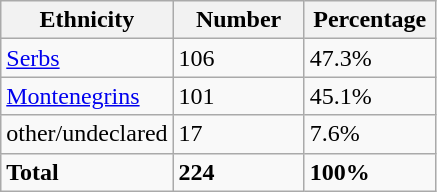<table class="wikitable">
<tr>
<th width="100px">Ethnicity</th>
<th width="80px">Number</th>
<th width="80px">Percentage</th>
</tr>
<tr>
<td><a href='#'>Serbs</a></td>
<td>106</td>
<td>47.3%</td>
</tr>
<tr>
<td><a href='#'>Montenegrins</a></td>
<td>101</td>
<td>45.1%</td>
</tr>
<tr>
<td>other/undeclared</td>
<td>17</td>
<td>7.6%</td>
</tr>
<tr>
<td><strong>Total</strong></td>
<td><strong>224</strong></td>
<td><strong>100%</strong></td>
</tr>
</table>
